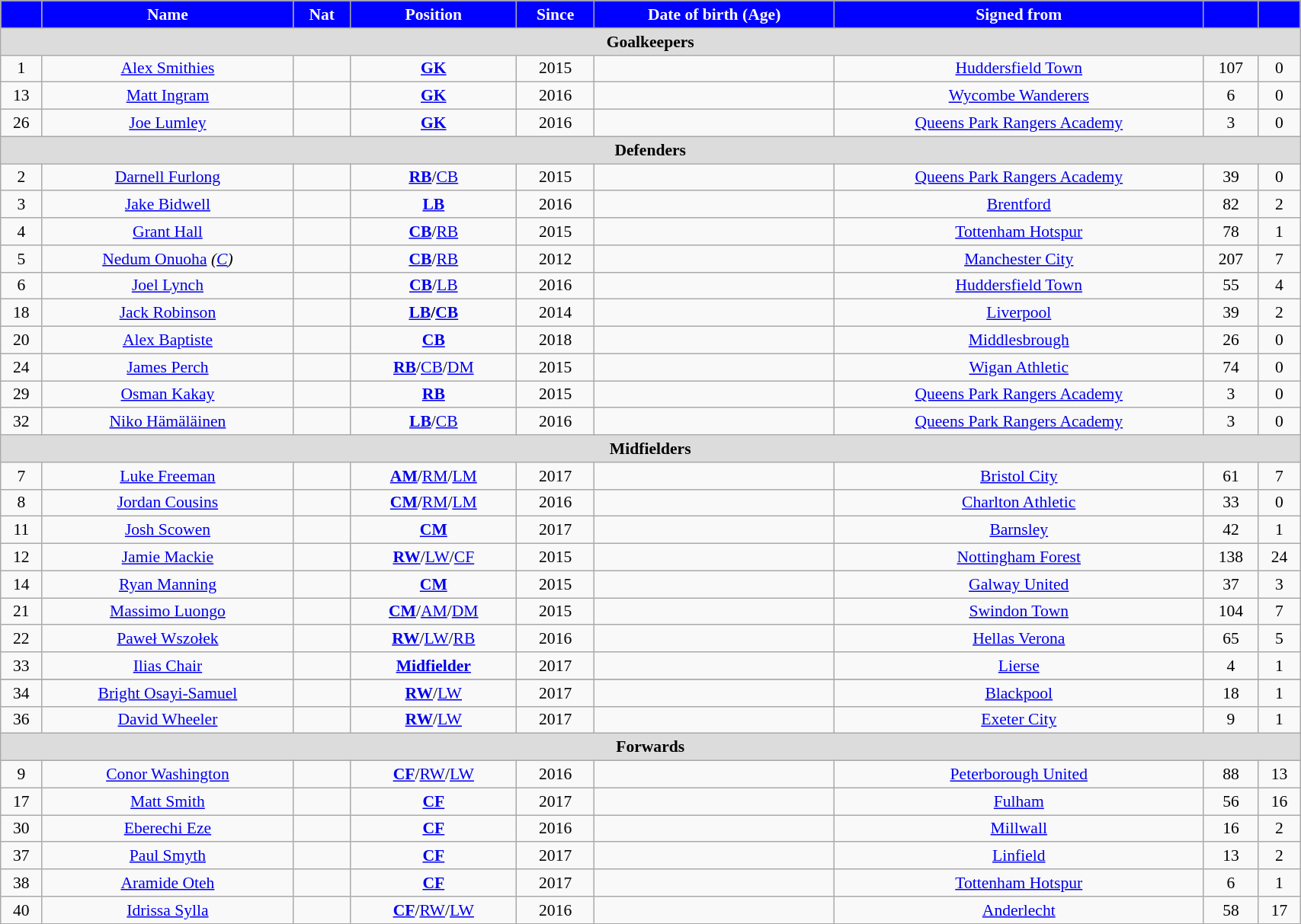<table class="wikitable" style="text-align:center; font-size:90%; width:90%;">
<tr>
<th style="background:#0000FF; color:white; text-align:center;"></th>
<th style="background:#0000FF; color:white; text-align:center;">Name</th>
<th style="background:#0000FF; color:white; text-align:center;">Nat</th>
<th style="background:#0000FF; color:white; text-align:center;">Position</th>
<th style="background:#0000FF; color:white; text-align:center;">Since</th>
<th style="background:#0000FF; color:white; text-align:center;">Date of birth (Age)</th>
<th style="background:#0000FF; color:white; text-align:center;">Signed from</th>
<th style="background:#0000FF; color:white; text-align:center;"></th>
<th style="background:#0000FF; color:white; text-align:center;"></th>
</tr>
<tr>
<th colspan="9" style="background:#dcdcdc; text-align:center;">Goalkeepers</th>
</tr>
<tr>
<td>1</td>
<td><a href='#'>Alex Smithies</a></td>
<td></td>
<td><strong><a href='#'>GK</a></strong></td>
<td>2015</td>
<td></td>
<td> <a href='#'>Huddersfield Town</a></td>
<td>107</td>
<td>0</td>
</tr>
<tr>
<td>13</td>
<td><a href='#'>Matt Ingram</a></td>
<td></td>
<td><strong><a href='#'>GK</a></strong></td>
<td>2016</td>
<td></td>
<td> <a href='#'>Wycombe Wanderers</a></td>
<td>6</td>
<td>0</td>
</tr>
<tr>
<td>26</td>
<td><a href='#'>Joe Lumley</a></td>
<td></td>
<td><strong><a href='#'>GK</a></strong></td>
<td>2016</td>
<td></td>
<td> <a href='#'>Queens Park Rangers Academy</a></td>
<td>3</td>
<td>0</td>
</tr>
<tr>
<th colspan="9" style="background:#dcdcdc; text-align:center;">Defenders</th>
</tr>
<tr>
<td>2</td>
<td><a href='#'>Darnell Furlong</a></td>
<td></td>
<td><strong><a href='#'>RB</a></strong>/<a href='#'>CB</a></td>
<td>2015</td>
<td></td>
<td> <a href='#'>Queens Park Rangers Academy</a></td>
<td>39</td>
<td>0</td>
</tr>
<tr>
<td>3</td>
<td><a href='#'>Jake Bidwell</a></td>
<td></td>
<td><strong><a href='#'>LB</a></strong></td>
<td>2016</td>
<td></td>
<td> <a href='#'>Brentford</a></td>
<td>82</td>
<td>2</td>
</tr>
<tr>
<td>4</td>
<td><a href='#'>Grant Hall</a></td>
<td></td>
<td><strong><a href='#'>CB</a></strong>/<a href='#'>RB</a></td>
<td>2015</td>
<td></td>
<td> <a href='#'>Tottenham Hotspur</a></td>
<td>78</td>
<td>1</td>
</tr>
<tr>
<td>5</td>
<td><a href='#'>Nedum Onuoha</a> <em>(<a href='#'>C</a>)</em></td>
<td></td>
<td><strong><a href='#'>CB</a></strong>/<a href='#'>RB</a></td>
<td>2012</td>
<td></td>
<td> <a href='#'>Manchester City</a></td>
<td>207</td>
<td>7</td>
</tr>
<tr>
<td>6</td>
<td><a href='#'>Joel Lynch</a></td>
<td></td>
<td><strong><a href='#'>CB</a></strong>/<a href='#'>LB</a></td>
<td>2016</td>
<td></td>
<td> <a href='#'>Huddersfield Town</a></td>
<td>55</td>
<td>4</td>
</tr>
<tr>
<td>18</td>
<td><a href='#'>Jack Robinson</a></td>
<td></td>
<td><strong><a href='#'>LB</a>/<a href='#'>CB</a></strong></td>
<td>2014</td>
<td></td>
<td> <a href='#'>Liverpool</a></td>
<td>39</td>
<td>2</td>
</tr>
<tr>
<td>20</td>
<td><a href='#'>Alex Baptiste</a></td>
<td></td>
<td><strong><a href='#'>CB</a></strong></td>
<td>2018</td>
<td></td>
<td> <a href='#'>Middlesbrough</a></td>
<td>26</td>
<td>0</td>
</tr>
<tr>
<td>24</td>
<td><a href='#'>James Perch</a></td>
<td></td>
<td><strong><a href='#'>RB</a></strong>/<a href='#'>CB</a>/<a href='#'>DM</a></td>
<td>2015</td>
<td></td>
<td> <a href='#'>Wigan Athletic</a></td>
<td>74</td>
<td>0</td>
</tr>
<tr>
<td>29</td>
<td><a href='#'>Osman Kakay</a></td>
<td></td>
<td><strong><a href='#'>RB</a></strong></td>
<td>2015</td>
<td></td>
<td> <a href='#'>Queens Park Rangers Academy</a></td>
<td>3</td>
<td>0</td>
</tr>
<tr>
<td>32</td>
<td><a href='#'>Niko Hämäläinen</a></td>
<td></td>
<td><strong><a href='#'>LB</a></strong>/<a href='#'>CB</a></td>
<td>2016</td>
<td></td>
<td> <a href='#'>Queens Park Rangers Academy</a></td>
<td>3</td>
<td>0</td>
</tr>
<tr>
<th colspan="9" style="background:#dcdcdc; text-align:center;">Midfielders</th>
</tr>
<tr>
<td>7</td>
<td><a href='#'>Luke Freeman</a></td>
<td></td>
<td><strong><a href='#'>AM</a></strong>/<a href='#'>RM</a>/<a href='#'>LM</a></td>
<td>2017</td>
<td></td>
<td> <a href='#'>Bristol City</a></td>
<td>61</td>
<td>7</td>
</tr>
<tr>
<td>8</td>
<td><a href='#'>Jordan Cousins</a></td>
<td></td>
<td><strong><a href='#'>CM</a></strong>/<a href='#'>RM</a>/<a href='#'>LM</a></td>
<td>2016</td>
<td></td>
<td> <a href='#'>Charlton Athletic</a></td>
<td>33</td>
<td>0</td>
</tr>
<tr>
<td>11</td>
<td><a href='#'>Josh Scowen</a></td>
<td></td>
<td><strong><a href='#'>CM</a></strong></td>
<td>2017</td>
<td></td>
<td> <a href='#'>Barnsley</a></td>
<td>42</td>
<td>1</td>
</tr>
<tr>
<td>12</td>
<td><a href='#'>Jamie Mackie</a></td>
<td></td>
<td><strong><a href='#'>RW</a></strong>/<a href='#'>LW</a>/<a href='#'>CF</a></td>
<td>2015</td>
<td></td>
<td> <a href='#'>Nottingham Forest</a></td>
<td>138</td>
<td>24</td>
</tr>
<tr>
<td>14</td>
<td><a href='#'>Ryan Manning</a></td>
<td></td>
<td><strong><a href='#'>CM</a></strong></td>
<td>2015</td>
<td></td>
<td> <a href='#'>Galway United</a></td>
<td>37</td>
<td>3</td>
</tr>
<tr>
<td>21</td>
<td><a href='#'>Massimo Luongo</a></td>
<td></td>
<td><strong><a href='#'>CM</a></strong>/<a href='#'>AM</a>/<a href='#'>DM</a></td>
<td>2015</td>
<td></td>
<td> <a href='#'>Swindon Town</a></td>
<td>104</td>
<td>7</td>
</tr>
<tr>
<td>22</td>
<td><a href='#'>Paweł Wszołek</a></td>
<td></td>
<td><strong><a href='#'>RW</a></strong>/<a href='#'>LW</a>/<a href='#'>RB</a></td>
<td>2016</td>
<td></td>
<td> <a href='#'>Hellas Verona</a></td>
<td>65</td>
<td>5</td>
</tr>
<tr>
<td>33</td>
<td><a href='#'>Ilias Chair</a></td>
<td></td>
<td><strong><a href='#'>Midfielder</a></strong></td>
<td>2017</td>
<td></td>
<td> <a href='#'>Lierse</a></td>
<td>4</td>
<td>1</td>
</tr>
<tr>
</tr>
<tr>
<td>34</td>
<td><a href='#'>Bright Osayi-Samuel</a></td>
<td></td>
<td><strong><a href='#'>RW</a></strong>/<a href='#'>LW</a></td>
<td>2017</td>
<td></td>
<td> <a href='#'>Blackpool</a></td>
<td>18</td>
<td>1</td>
</tr>
<tr>
<td>36</td>
<td><a href='#'>David Wheeler</a></td>
<td></td>
<td><strong><a href='#'>RW</a></strong>/<a href='#'>LW</a></td>
<td>2017</td>
<td></td>
<td> <a href='#'>Exeter City</a></td>
<td>9</td>
<td>1</td>
</tr>
<tr>
<th colspan="9" style="background:#dcdcdc; text-align:center;">Forwards</th>
</tr>
<tr>
<td>9</td>
<td><a href='#'>Conor Washington</a></td>
<td></td>
<td><strong><a href='#'>CF</a></strong>/<a href='#'>RW</a>/<a href='#'>LW</a></td>
<td>2016</td>
<td></td>
<td> <a href='#'>Peterborough United</a></td>
<td>88</td>
<td>13</td>
</tr>
<tr>
<td>17</td>
<td><a href='#'>Matt Smith</a></td>
<td></td>
<td><strong><a href='#'>CF</a></strong></td>
<td>2017</td>
<td></td>
<td> <a href='#'>Fulham</a></td>
<td>56</td>
<td>16</td>
</tr>
<tr>
<td>30</td>
<td><a href='#'>Eberechi Eze</a></td>
<td></td>
<td><strong><a href='#'>CF</a></strong></td>
<td>2016</td>
<td></td>
<td> <a href='#'>Millwall</a></td>
<td>16</td>
<td>2</td>
</tr>
<tr>
<td>37</td>
<td><a href='#'>Paul Smyth</a></td>
<td></td>
<td><strong><a href='#'>CF</a></strong></td>
<td>2017</td>
<td></td>
<td> <a href='#'>Linfield</a></td>
<td>13</td>
<td>2</td>
</tr>
<tr>
<td>38</td>
<td><a href='#'>Aramide Oteh</a></td>
<td></td>
<td><strong><a href='#'>CF</a></strong></td>
<td>2017</td>
<td></td>
<td> <a href='#'>Tottenham Hotspur</a></td>
<td>6</td>
<td>1</td>
</tr>
<tr>
<td>40</td>
<td><a href='#'>Idrissa Sylla</a></td>
<td></td>
<td><strong><a href='#'>CF</a></strong>/<a href='#'>RW</a>/<a href='#'>LW</a></td>
<td>2016</td>
<td></td>
<td> <a href='#'>Anderlecht</a></td>
<td>58</td>
<td>17</td>
</tr>
</table>
